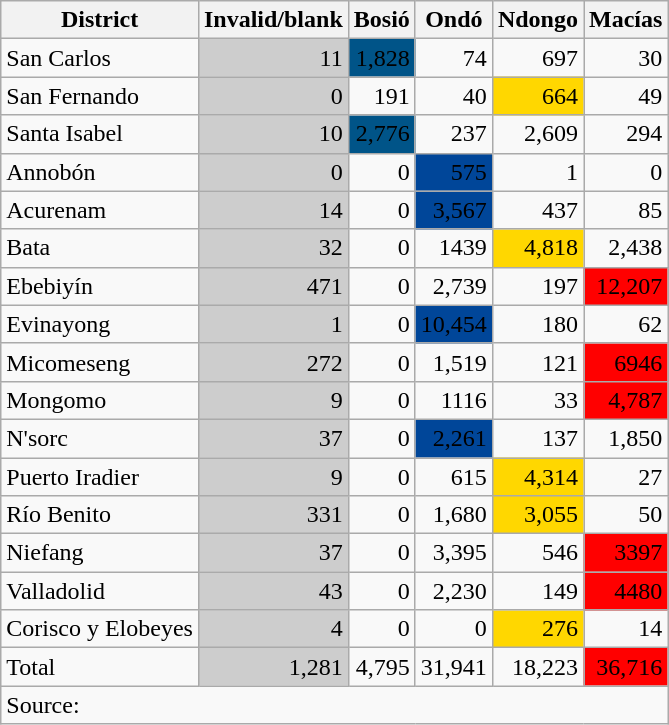<table class=wikitable style=text-align:right>
<tr>
<th>District</th>
<th>Invalid/blank</th>
<th>Bosió</th>
<th>Ondó</th>
<th>Ndongo</th>
<th>Macías</th>
</tr>
<tr>
<td align=left>San Carlos</td>
<td bgcolor=#cdcdcd>11</td>
<td bgcolor=#005488>1,828</td>
<td>74</td>
<td>697</td>
<td>30</td>
</tr>
<tr>
<td align=left>San Fernando</td>
<td bgcolor=#cdcdcd>0</td>
<td>191</td>
<td>40</td>
<td bgcolor=#FFD700>664</td>
<td>49</td>
</tr>
<tr>
<td align=left>Santa Isabel</td>
<td bgcolor=#cdcdcd>10</td>
<td bgcolor=#005488>2,776</td>
<td>237</td>
<td>2,609</td>
<td>294</td>
</tr>
<tr>
<td align=left>Annobón</td>
<td bgcolor=#cdcdcd>0</td>
<td>0</td>
<td bgcolor=#004699>575</td>
<td>1</td>
<td>0</td>
</tr>
<tr>
<td align=left>Acurenam</td>
<td bgcolor=#cdcdcd>14</td>
<td>0</td>
<td bgcolor=#004699>3,567</td>
<td>437</td>
<td>85</td>
</tr>
<tr>
<td align=left>Bata</td>
<td bgcolor=#cdcdcd>32</td>
<td>0</td>
<td>1439</td>
<td bgcolor=#FFD700>4,818</td>
<td>2,438</td>
</tr>
<tr>
<td align=left>Ebebiyín</td>
<td bgcolor=#cdcdcd>471</td>
<td>0</td>
<td>2,739</td>
<td>197</td>
<td bgcolor=#FF0000>12,207</td>
</tr>
<tr>
<td align=left>Evinayong</td>
<td bgcolor=#cdcdcd>1</td>
<td>0</td>
<td bgcolor=#004699>10,454</td>
<td>180</td>
<td>62</td>
</tr>
<tr>
<td align=left>Micomeseng</td>
<td bgcolor=#cdcdcd>272</td>
<td>0</td>
<td>1,519</td>
<td>121</td>
<td bgcolor=#FF0000>6946</td>
</tr>
<tr>
<td align=left>Mongomo</td>
<td bgcolor=#cdcdcd>9</td>
<td>0</td>
<td>1116</td>
<td>33</td>
<td bgcolor=#FF0000>4,787</td>
</tr>
<tr>
<td align=left>N'sorc</td>
<td bgcolor=#cdcdcd>37</td>
<td>0</td>
<td bgcolor=#004699>2,261</td>
<td>137</td>
<td>1,850</td>
</tr>
<tr>
<td align=left>Puerto Iradier</td>
<td bgcolor=#cdcdcd>9</td>
<td>0</td>
<td>615</td>
<td bgcolor=#FFD700>4,314</td>
<td>27</td>
</tr>
<tr>
<td align=left>Río Benito</td>
<td bgcolor=#cdcdcd>331</td>
<td>0</td>
<td>1,680</td>
<td bgcolor=#FFD700>3,055</td>
<td>50</td>
</tr>
<tr>
<td align=left>Niefang</td>
<td bgcolor=#cdcdcd>37</td>
<td>0</td>
<td>3,395</td>
<td>546</td>
<td bgcolor=#FF0000>3397</td>
</tr>
<tr>
<td align=left>Valladolid</td>
<td bgcolor=#cdcdcd>43</td>
<td>0</td>
<td>2,230</td>
<td>149</td>
<td bgcolor=#FF0000>4480</td>
</tr>
<tr>
<td align=left>Corisco y Elobeyes</td>
<td bgcolor=#cdcdcd>4</td>
<td>0</td>
<td>0</td>
<td bgcolor=#FFD700>276</td>
<td>14</td>
</tr>
<tr>
<td align=left>Total</td>
<td bgcolor=#cdcdcd>1,281</td>
<td>4,795</td>
<td>31,941</td>
<td>18,223</td>
<td bgcolor=#ff0000>36,716</td>
</tr>
<tr>
<td colspan=6 align=left>Source: </td>
</tr>
</table>
